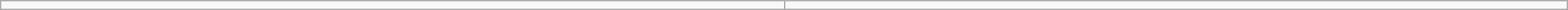<table class="wikitable" width=100%>
<tr>
<td></td>
<td></td>
</tr>
</table>
